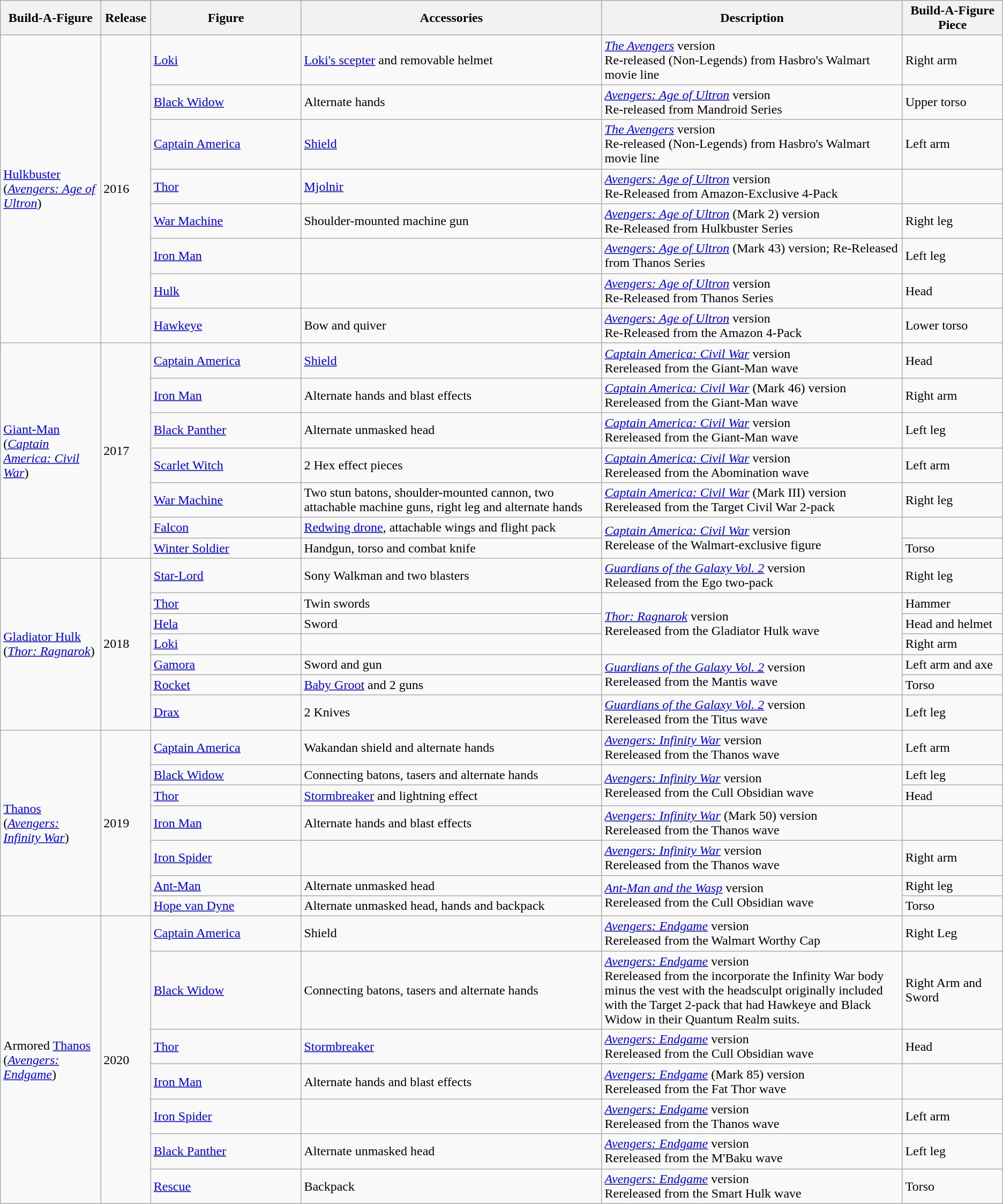<table class="wikitable">
<tr>
<th width="10%"><strong>Build-A-Figure</strong></th>
<th width="5%"><strong>Release</strong></th>
<th width="15%"><strong>Figure</strong></th>
<th width="30%"><strong>Accessories</strong></th>
<th width="30%"><strong>Description</strong></th>
<th width="20%"><strong>Build-A-Figure Piece</strong></th>
</tr>
<tr>
<td rowspan="8"><a href='#'>Hulkbuster</a> (<em><a href='#'>Avengers: Age of Ultron</a></em>)</td>
<td rowspan="8">2016</td>
<td><a href='#'>Loki</a></td>
<td><a href='#'>Loki's scepter</a> and removable helmet</td>
<td><em><a href='#'>The Avengers</a></em> version<br>Re-released (Non-Legends) from Hasbro's Walmart movie line</td>
<td>Right arm</td>
</tr>
<tr>
<td><a href='#'>Black Widow</a></td>
<td>Alternate hands</td>
<td><em><a href='#'>Avengers: Age of Ultron</a></em> version<br>Re-released from Mandroid Series</td>
<td>Upper torso</td>
</tr>
<tr>
<td><a href='#'>Captain America</a></td>
<td><a href='#'>Shield</a></td>
<td><em><a href='#'>The Avengers</a></em> version<br>Re-released (Non-Legends) from Hasbro's Walmart movie line</td>
<td>Left arm</td>
</tr>
<tr>
<td><a href='#'>Thor</a></td>
<td><a href='#'>Mjolnir</a></td>
<td><em><a href='#'>Avengers: Age of Ultron</a></em> version<br>Re-Released from Amazon-Exclusive 4-Pack</td>
<td></td>
</tr>
<tr>
<td><a href='#'>War Machine</a></td>
<td>Shoulder-mounted machine gun</td>
<td><em><a href='#'>Avengers: Age of Ultron</a></em> (Mark 2) version<br>Re-Released from Hulkbuster Series</td>
<td>Right leg</td>
</tr>
<tr>
<td><a href='#'>Iron Man</a></td>
<td></td>
<td><em><a href='#'>Avengers: Age of Ultron</a></em> (Mark 43) version; Re-Released from Thanos Series</td>
<td>Left leg</td>
</tr>
<tr>
<td><a href='#'>Hulk</a></td>
<td></td>
<td><em><a href='#'>Avengers: Age of Ultron</a></em> version<br>Re-Released from Thanos Series</td>
<td>Head</td>
</tr>
<tr>
<td><a href='#'>Hawkeye</a></td>
<td>Bow and quiver</td>
<td><em><a href='#'>Avengers: Age of Ultron</a></em> version<br>Re-Released from the Amazon 4-Pack</td>
<td>Lower torso</td>
</tr>
<tr>
<td rowspan="7"><a href='#'>Giant-Man</a> (<em><a href='#'>Captain America: Civil War</a></em>)</td>
<td rowspan="7">2017</td>
<td><a href='#'>Captain America</a></td>
<td><a href='#'>Shield</a></td>
<td><em><a href='#'>Captain America: Civil War</a></em> version<br>Rereleased from the Giant-Man wave</td>
<td>Head</td>
</tr>
<tr>
<td><a href='#'>Iron Man</a></td>
<td>Alternate hands and blast effects</td>
<td><em><a href='#'>Captain America: Civil War</a></em> (Mark 46) version<br>Rereleased from the Giant-Man wave</td>
<td>Right arm</td>
</tr>
<tr>
<td><a href='#'>Black Panther</a></td>
<td>Alternate unmasked head</td>
<td><em><a href='#'>Captain America: Civil War</a></em> version<br>Rereleased from the Giant-Man wave</td>
<td>Left leg</td>
</tr>
<tr>
<td><a href='#'>Scarlet Witch</a></td>
<td>2 Hex effect pieces</td>
<td><em><a href='#'>Captain America: Civil War</a></em> version<br>Rereleased from the Abomination wave</td>
<td>Left arm</td>
</tr>
<tr>
<td><a href='#'>War Machine</a></td>
<td>Two stun batons, shoulder-mounted cannon, two attachable machine guns, right leg and alternate hands</td>
<td><em><a href='#'>Captain America: Civil War</a></em> (Mark III) version<br>Rereleased from the Target Civil War 2-pack</td>
<td>Right leg</td>
</tr>
<tr>
<td><a href='#'>Falcon</a></td>
<td><a href='#'>Redwing drone</a>, attachable wings and flight pack</td>
<td rowspan="2"><em><a href='#'>Captain America: Civil War</a></em> version<br>Rerelease of the Walmart-exclusive figure</td>
<td></td>
</tr>
<tr>
<td><a href='#'>Winter Soldier</a></td>
<td>Handgun, torso and combat knife</td>
<td>Torso</td>
</tr>
<tr>
<td rowspan="7"><a href='#'>Gladiator Hulk</a> (<em><a href='#'>Thor: Ragnarok</a></em>)</td>
<td rowspan="7">2018</td>
<td><a href='#'>Star-Lord</a></td>
<td>Sony Walkman and two blasters</td>
<td><em><a href='#'>Guardians of the Galaxy Vol. 2</a></em> version<br>Released from the Ego two-pack</td>
<td>Right leg</td>
</tr>
<tr>
<td><a href='#'>Thor</a></td>
<td>Twin swords</td>
<td rowspan="3"><em><a href='#'>Thor: Ragnarok</a></em> version<br>Rereleased from the Gladiator Hulk wave</td>
<td>Hammer</td>
</tr>
<tr>
<td><a href='#'>Hela</a></td>
<td>Sword</td>
<td>Head and helmet</td>
</tr>
<tr>
<td><a href='#'>Loki</a></td>
<td></td>
<td>Right arm</td>
</tr>
<tr>
<td><a href='#'>Gamora</a></td>
<td>Sword and gun</td>
<td rowspan="2"><em><a href='#'>Guardians of the Galaxy Vol. 2</a></em> version<br>Rereleased from the Mantis wave</td>
<td>Left arm and axe</td>
</tr>
<tr>
<td><a href='#'>Rocket</a></td>
<td><a href='#'>Baby Groot</a> and 2 guns</td>
<td>Torso</td>
</tr>
<tr>
<td><a href='#'>Drax</a></td>
<td>2 Knives</td>
<td><em><a href='#'>Guardians of the Galaxy Vol. 2</a></em> version<br>Rereleased from the Titus wave</td>
<td>Left leg</td>
</tr>
<tr>
<td rowspan="7"><a href='#'>Thanos</a> (<em><a href='#'>Avengers: Infinity War</a></em>)</td>
<td rowspan="7">2019</td>
<td><a href='#'>Captain America</a></td>
<td>Wakandan shield and alternate hands</td>
<td><em><a href='#'>Avengers: Infinity War</a></em> version<br>Rereleased from the Thanos wave</td>
<td>Left arm</td>
</tr>
<tr>
<td><a href='#'>Black Widow</a></td>
<td>Connecting batons, tasers and alternate hands</td>
<td rowspan="2"><em><a href='#'>Avengers: Infinity War</a></em> version<br>Rereleased from the Cull Obsidian wave</td>
<td>Left leg</td>
</tr>
<tr>
<td><a href='#'>Thor</a></td>
<td><a href='#'>Stormbreaker</a> and lightning effect</td>
<td>Head</td>
</tr>
<tr>
<td><a href='#'>Iron Man</a></td>
<td>Alternate hands and blast effects</td>
<td><em><a href='#'>Avengers: Infinity War</a></em> (Mark 50) version<br>Rereleased from the Thanos wave</td>
<td></td>
</tr>
<tr>
<td><a href='#'>Iron Spider</a></td>
<td></td>
<td><em><a href='#'>Avengers: Infinity War</a></em> version<br>Rereleased from the Thanos wave</td>
<td>Right arm</td>
</tr>
<tr>
<td><a href='#'>Ant-Man</a></td>
<td>Alternate unmasked head</td>
<td rowspan="2"><em><a href='#'>Ant-Man and the Wasp</a></em> version<br>Rereleased from the Cull Obsidian wave</td>
<td>Right leg</td>
</tr>
<tr>
<td><a href='#'>Hope van Dyne</a></td>
<td>Alternate unmasked head, hands and backpack</td>
<td>Torso</td>
</tr>
<tr>
<td rowspan="7">Armored <a href='#'>Thanos</a> (<em><a href='#'>Avengers: Endgame</a></em>)</td>
<td rowspan="7">2020</td>
<td><a href='#'>Captain America</a></td>
<td>Shield</td>
<td><em><a href='#'>Avengers: Endgame</a></em> version<br>Rereleased from the Walmart Worthy Cap</td>
<td>Right Leg</td>
</tr>
<tr>
<td><a href='#'>Black Widow</a></td>
<td>Connecting batons, tasers and alternate hands</td>
<td><em><a href='#'>Avengers: Endgame</a></em> version<br>Rereleased from the incorporate the Infinity War body minus the vest with the headsculpt originally included with the Target 2-pack that had Hawkeye and Black Widow in their Quantum Realm suits.</td>
<td>Right Arm and Sword</td>
</tr>
<tr>
<td><a href='#'>Thor</a></td>
<td><a href='#'>Stormbreaker</a></td>
<td><em><a href='#'>Avengers: Endgame</a></em> version<br>Rereleased from the Cull Obsidian wave</td>
<td>Head</td>
</tr>
<tr>
<td><a href='#'>Iron Man</a></td>
<td>Alternate hands and blast effects</td>
<td><em><a href='#'>Avengers: Endgame</a></em> (Mark 85) version<br>Rereleased from the Fat Thor wave</td>
<td></td>
</tr>
<tr>
<td><a href='#'>Iron Spider</a></td>
<td></td>
<td><em><a href='#'>Avengers: Endgame</a></em> version<br>Rereleased from the Thanos wave</td>
<td>Left arm</td>
</tr>
<tr>
<td><a href='#'>Black Panther</a></td>
<td>Alternate unmasked head</td>
<td><em><a href='#'>Avengers: Endgame</a></em> version<br>Rereleased from the M'Baku wave</td>
<td>Left leg</td>
</tr>
<tr>
<td><a href='#'>Rescue</a></td>
<td>Backpack</td>
<td><em><a href='#'>Avengers: Endgame</a></em> version<br>Rereleased from the Smart Hulk wave</td>
<td>Torso</td>
</tr>
</table>
